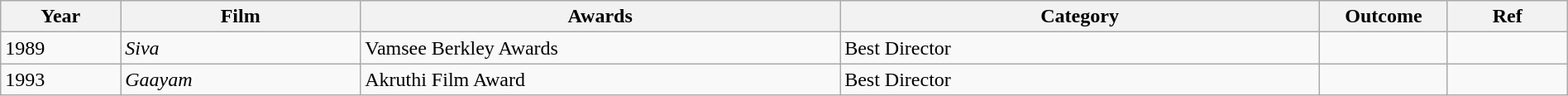<table class="wikitable" style="width:100%;">
<tr>
<th width=5%>Year</th>
<th style="width:10%;">Film</th>
<th style="width:20%;">Awards</th>
<th style="width:20%;">Category</th>
<th style="width:5%;">Outcome</th>
<th style="width:5%;">Ref</th>
</tr>
<tr>
<td>1989</td>
<td><em>Siva</em></td>
<td>Vamsee Berkley Awards</td>
<td>Best Director</td>
<td></td>
<td></td>
</tr>
<tr>
<td>1993</td>
<td><em>Gaayam</em></td>
<td>Akruthi Film Award</td>
<td>Best Director</td>
<td></td>
<td></td>
</tr>
</table>
